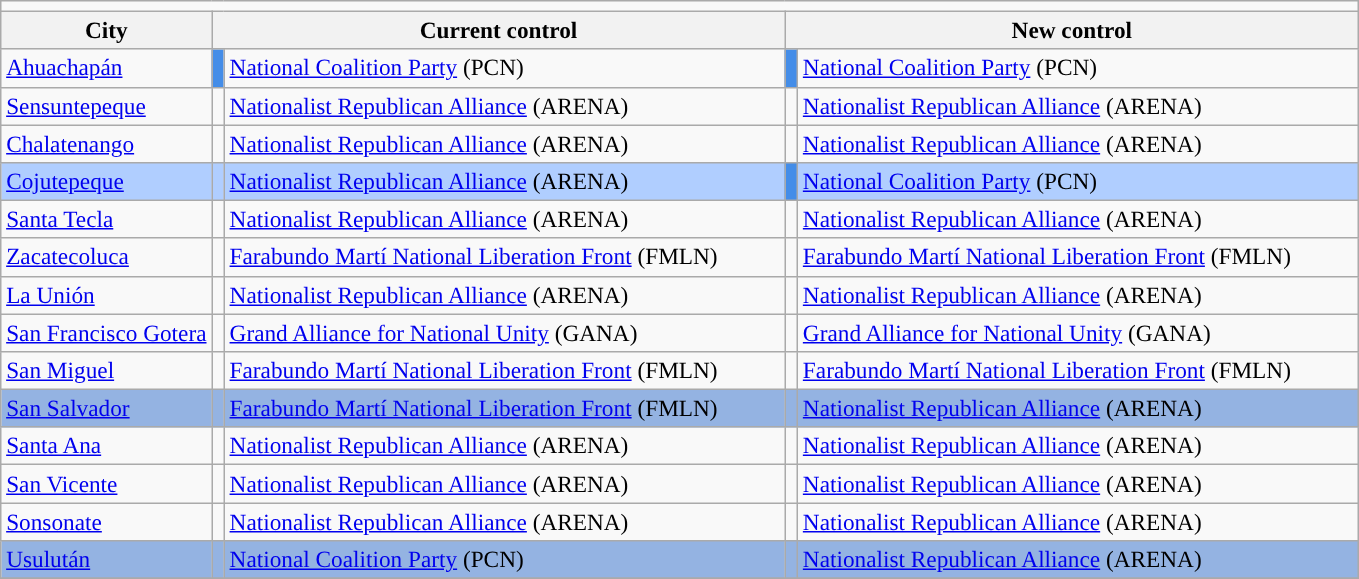<table class="wikitable" style="font-size:97%;">
<tr>
<td colspan=5 align=center></td>
</tr>
<tr>
<th>City</th>
<th colspan="2" style="width:375px;">Current control</th>
<th colspan="2" style="width:375px;">New control</th>
</tr>
<tr>
<td><a href='#'>Ahuachapán</a></td>
<td width="1" bgcolor=#448de8></td>
<td><a href='#'>National Coalition Party</a> (PCN)</td>
<td width="1" bgcolor=#448de8></td>
<td><a href='#'>National Coalition Party</a> (PCN)</td>
</tr>
<tr>
<td><a href='#'>Sensuntepeque</a></td>
<td width="1"></td>
<td><a href='#'>Nationalist Republican Alliance</a> (ARENA)</td>
<td width="1"></td>
<td><a href='#'>Nationalist Republican Alliance</a> (ARENA)</td>
</tr>
<tr>
<td><a href='#'>Chalatenango</a></td>
<td width="1"></td>
<td><a href='#'>Nationalist Republican Alliance</a> (ARENA)</td>
<td width="1"></td>
<td><a href='#'>Nationalist Republican Alliance</a> (ARENA)</td>
</tr>
<tr bgcolor="#B0CEFF" |>
<td><a href='#'>Cojutepeque</a></td>
<td width="1"></td>
<td><a href='#'>Nationalist Republican Alliance</a> (ARENA)</td>
<td width="1" bgcolor=#448de8></td>
<td><a href='#'>National Coalition Party</a> (PCN)</td>
</tr>
<tr>
<td><a href='#'>Santa Tecla</a></td>
<td width="1"></td>
<td><a href='#'>Nationalist Republican Alliance</a> (ARENA)</td>
<td width="1"></td>
<td><a href='#'>Nationalist Republican Alliance</a> (ARENA)</td>
</tr>
<tr>
<td><a href='#'>Zacatecoluca</a></td>
<td width="1"></td>
<td><a href='#'>Farabundo Martí National Liberation Front</a> (FMLN)</td>
<td width="1"></td>
<td><a href='#'>Farabundo Martí National Liberation Front</a> (FMLN)</td>
</tr>
<tr>
<td><a href='#'>La Unión</a></td>
<td width="1"></td>
<td><a href='#'>Nationalist Republican Alliance</a> (ARENA)</td>
<td width="1"></td>
<td><a href='#'>Nationalist Republican Alliance</a> (ARENA)</td>
</tr>
<tr>
<td><a href='#'>San Francisco Gotera</a></td>
<td width="1"></td>
<td><a href='#'>Grand Alliance for National Unity</a> (GANA)</td>
<td width="1"></td>
<td><a href='#'>Grand Alliance for National Unity</a> (GANA)</td>
</tr>
<tr>
<td><a href='#'>San Miguel</a></td>
<td width="1"></td>
<td><a href='#'>Farabundo Martí National Liberation Front</a> (FMLN)</td>
<td width="1"></td>
<td><a href='#'>Farabundo Martí National Liberation Front</a> (FMLN)</td>
</tr>
<tr bgcolor="#94B3E2" |>
<td><a href='#'>San Salvador</a></td>
<td width="1"></td>
<td><a href='#'>Farabundo Martí National Liberation Front</a> (FMLN)</td>
<td width="1"></td>
<td><a href='#'>Nationalist Republican Alliance</a> (ARENA)</td>
</tr>
<tr>
<td><a href='#'>Santa Ana</a></td>
<td width="1"></td>
<td><a href='#'>Nationalist Republican Alliance</a> (ARENA)</td>
<td width="1"></td>
<td><a href='#'>Nationalist Republican Alliance</a> (ARENA)</td>
</tr>
<tr>
<td><a href='#'>San Vicente</a></td>
<td width="1"></td>
<td><a href='#'>Nationalist Republican Alliance</a> (ARENA)</td>
<td width="1"></td>
<td><a href='#'>Nationalist Republican Alliance</a> (ARENA)</td>
</tr>
<tr>
<td><a href='#'>Sonsonate</a></td>
<td width="1"></td>
<td><a href='#'>Nationalist Republican Alliance</a> (ARENA)</td>
<td width="1"></td>
<td><a href='#'>Nationalist Republican Alliance</a> (ARENA)</td>
</tr>
<tr bgcolor="#94B3E2" |>
<td><a href='#'>Usulután</a></td>
<td width="1" bgcolor=></td>
<td><a href='#'>National Coalition Party</a> (PCN)</td>
<td width="1"></td>
<td><a href='#'>Nationalist Republican Alliance</a> (ARENA)</td>
</tr>
<tr>
</tr>
</table>
